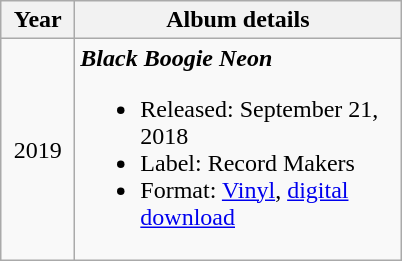<table class="wikitable" style="text-align:center;">
<tr>
<th width="42">Year</th>
<th width="210">Album details</th>
</tr>
<tr>
<td>2019</td>
<td align="left"><strong><em>Black Boogie Neon</em></strong><br><ul><li>Released: September 21, 2018</li><li>Label: Record Makers</li><li>Format: <a href='#'>Vinyl</a>, <a href='#'>digital download</a></li></ul></td>
</tr>
</table>
